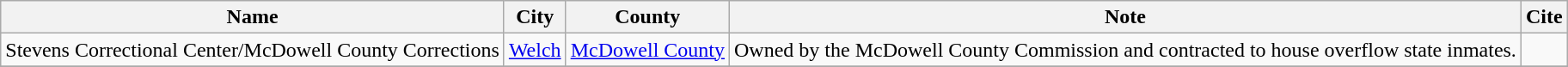<table class="wikitable">
<tr>
<th>Name</th>
<th>City</th>
<th>County</th>
<th>Note</th>
<th>Cite</th>
</tr>
<tr>
<td>Stevens Correctional Center/McDowell County Corrections</td>
<td><a href='#'>Welch</a></td>
<td><a href='#'>McDowell County</a></td>
<td>Owned by the McDowell County Commission and contracted to house overflow state inmates.</td>
<td></td>
</tr>
<tr>
</tr>
</table>
